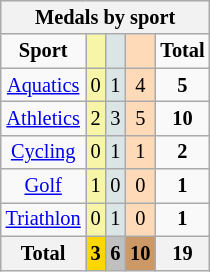<table class="wikitable" style="font-size:85%; text-align:center;">
<tr style="background:#efefef;">
<th colspan=5><strong>Medals by sport</strong></th>
</tr>
<tr>
<td><strong>Sport</strong></td>
<td style="background:#f7f6a8;"></td>
<td style="background:#dce5e5;"></td>
<td style="background:#ffdab9;"></td>
<td><strong>Total</strong></td>
</tr>
<tr>
<td><a href='#'>Aquatics</a></td>
<td style="background:#F7F6A8;">0</td>
<td style="background:#DCE5E5;">1</td>
<td style="background:#FFDAB9;">4</td>
<td><strong>5</strong></td>
</tr>
<tr>
<td><a href='#'>Athletics</a></td>
<td style="background:#F7F6A8;">2</td>
<td style="background:#DCE5E5;">3</td>
<td style="background:#FFDAB9;">5</td>
<td><strong>10</strong></td>
</tr>
<tr>
<td><a href='#'>Cycling</a></td>
<td style="background:#F7F6A8;">0</td>
<td style="background:#DCE5E5;">1</td>
<td style="background:#FFDAB9;">1</td>
<td><strong>2</strong></td>
</tr>
<tr>
<td><a href='#'>Golf</a></td>
<td style="background:#F7F6A8;">1</td>
<td style="background:#DCE5E5;">0</td>
<td style="background:#FFDAB9;">0</td>
<td><strong>1</strong></td>
</tr>
<tr>
<td><a href='#'>Triathlon</a></td>
<td style="background:#F7F6A8;">0</td>
<td style="background:#DCE5E5;">1</td>
<td style="background:#FFDAB9;">0</td>
<td><strong>1</strong></td>
</tr>
<tr>
<th>Total</th>
<th style="background:gold;">3</th>
<th style="background:silver;">6</th>
<th style="background:#c96;">10</th>
<th>19</th>
</tr>
</table>
